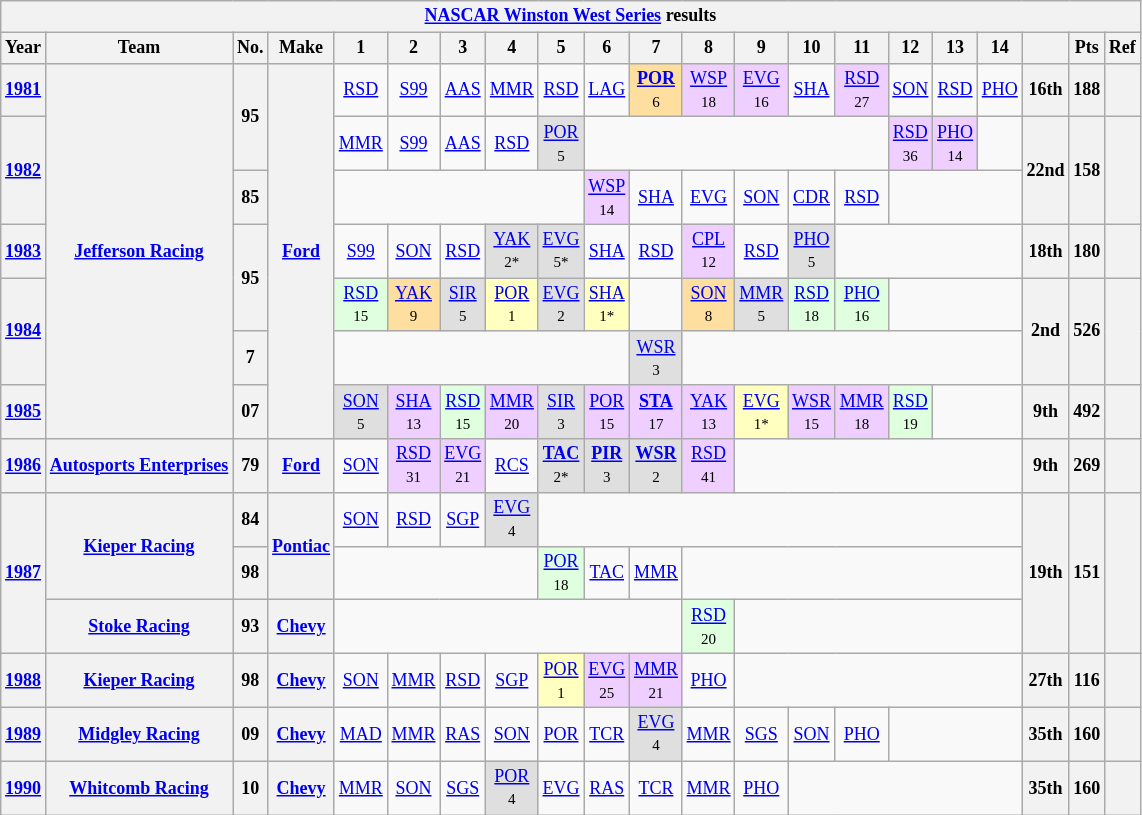<table class="wikitable" style="text-align:center; font-size:75%">
<tr>
<th colspan="22"><a href='#'>NASCAR Winston West Series</a> results</th>
</tr>
<tr>
<th>Year</th>
<th>Team</th>
<th>No.</th>
<th>Make</th>
<th>1</th>
<th>2</th>
<th>3</th>
<th>4</th>
<th>5</th>
<th>6</th>
<th>7</th>
<th>8</th>
<th>9</th>
<th>10</th>
<th>11</th>
<th>12</th>
<th>13</th>
<th>14</th>
<th></th>
<th>Pts</th>
<th>Ref</th>
</tr>
<tr>
<th><a href='#'>1981</a></th>
<th rowspan=7><a href='#'>Jefferson Racing</a></th>
<th rowspan=2>95</th>
<th rowspan=7><a href='#'>Ford</a></th>
<td><a href='#'>RSD</a></td>
<td><a href='#'>S99</a></td>
<td><a href='#'>AAS</a></td>
<td><a href='#'>MMR</a></td>
<td><a href='#'>RSD</a></td>
<td><a href='#'>LAG</a></td>
<td style="background:#FFDF9F;"><strong><a href='#'>POR</a></strong> <br><small>6</small></td>
<td style="background:#EFCFFF;"><a href='#'>WSP</a> <br><small>18</small></td>
<td style="background:#EFCFFF;"><a href='#'>EVG</a> <br><small>16</small></td>
<td><a href='#'>SHA</a></td>
<td style="background:#EFCFFF;"><a href='#'>RSD</a> <br><small>27</small></td>
<td><a href='#'>SON</a></td>
<td><a href='#'>RSD</a></td>
<td><a href='#'>PHO</a></td>
<th>16th</th>
<th>188</th>
<th></th>
</tr>
<tr>
<th rowspan=2><a href='#'>1982</a></th>
<td><a href='#'>MMR</a></td>
<td><a href='#'>S99</a></td>
<td><a href='#'>AAS</a></td>
<td><a href='#'>RSD</a></td>
<td style="background:#DFDFDF;"><a href='#'>POR</a> <br><small>5</small></td>
<td colspan=6></td>
<td style="background:#EFCFFF;"><a href='#'>RSD</a> <br><small>36</small></td>
<td style="background:#EFCFFF;"><a href='#'>PHO</a> <br><small>14</small></td>
<td></td>
<th rowspan=2>22nd</th>
<th rowspan=2>158</th>
<th rowspan=2></th>
</tr>
<tr>
<th>85</th>
<td colspan=5></td>
<td style="background:#EFCFFF;"><a href='#'>WSP</a> <br><small>14</small></td>
<td><a href='#'>SHA</a></td>
<td><a href='#'>EVG</a></td>
<td><a href='#'>SON</a></td>
<td><a href='#'>CDR</a></td>
<td><a href='#'>RSD</a></td>
<td colspan=3></td>
</tr>
<tr>
<th><a href='#'>1983</a></th>
<th rowspan=2>95</th>
<td><a href='#'>S99</a></td>
<td><a href='#'>SON</a></td>
<td><a href='#'>RSD</a></td>
<td style="background:#DFDFDF;"><a href='#'>YAK</a> <br><small>2*</small></td>
<td style="background:#DFDFDF;"><a href='#'>EVG</a><br><small>5*</small></td>
<td><a href='#'>SHA</a></td>
<td><a href='#'>RSD</a></td>
<td style="background:#EFCFFF;"><a href='#'>CPL</a><br><small>12</small></td>
<td><a href='#'>RSD</a></td>
<td style="background:#DFDFDF;"><a href='#'>PHO</a><br><small>5</small></td>
<td colspan=4></td>
<th>18th</th>
<th>180</th>
<th></th>
</tr>
<tr>
<th rowspan=2><a href='#'>1984</a></th>
<td style="background:#DFFFDF;"><a href='#'>RSD</a> <br><small>15</small></td>
<td style="background:#FFDF9F;"><a href='#'>YAK</a> <br><small>9</small></td>
<td style="background:#DFDFDF;"><a href='#'>SIR</a> <br><small>5</small></td>
<td style="background:#FFFFBF;"><a href='#'>POR</a> <br><small>1</small></td>
<td style="background:#DFDFDF;"><a href='#'>EVG</a> <br><small>2</small></td>
<td style="background:#FFFFBF;"><a href='#'>SHA</a> <br><small>1*</small></td>
<td></td>
<td style="background:#FFDF9F;"><a href='#'>SON</a> <br><small>8</small></td>
<td style="background:#DFDFDF;"><a href='#'>MMR</a> <br><small>5</small></td>
<td style="background:#DFFFDF;"><a href='#'>RSD</a> <br><small>18</small></td>
<td style="background:#DFFFDF;"><a href='#'>PHO</a> <br><small>16</small></td>
<td colspan=3></td>
<th rowspan=2>2nd</th>
<th rowspan=2>526</th>
<th rowspan=2></th>
</tr>
<tr>
<th>7</th>
<td colspan=6></td>
<td style="background:#DFDFDF;"><a href='#'>WSR</a> <br><small>3</small></td>
<td colspan=7></td>
</tr>
<tr>
<th><a href='#'>1985</a></th>
<th>07</th>
<td style="background:#DFDFDF;"><a href='#'>SON</a> <br><small>5</small></td>
<td style="background:#EFCFFF;"><a href='#'>SHA</a> <br><small>13</small></td>
<td style="background:#DFFFDF;"><a href='#'>RSD</a> <br><small>15</small></td>
<td style="background:#EFCFFF;"><a href='#'>MMR</a> <br><small>20</small></td>
<td style="background:#DFDFDF;"><a href='#'>SIR</a> <br><small>3</small></td>
<td style="background:#EFCFFF;"><a href='#'>POR</a> <br><small>15</small></td>
<td style="background:#EFCFFF;"><strong><a href='#'>STA</a></strong> <br><small>17</small></td>
<td style="background:#EFCFFF;"><a href='#'>YAK</a> <br><small>13</small></td>
<td style="background:#FFFFBF;"><a href='#'>EVG</a> <br><small>1*</small></td>
<td style="background:#EFCFFF;"><a href='#'>WSR</a> <br><small>15</small></td>
<td style="background:#EFCFFF;"><a href='#'>MMR</a> <br><small>18</small></td>
<td style="background:#DFFFDF;"><a href='#'>RSD</a> <br><small>19</small></td>
<td colspan=2></td>
<th>9th</th>
<th>492</th>
<th></th>
</tr>
<tr>
<th><a href='#'>1986</a></th>
<th nowrap><a href='#'>Autosports Enterprises</a></th>
<th>79</th>
<th><a href='#'>Ford</a></th>
<td><a href='#'>SON</a></td>
<td style="background:#EFCFFF;"><a href='#'>RSD</a> <br><small>31</small></td>
<td style="background:#EFCFFF;"><a href='#'>EVG</a> <br><small>21</small></td>
<td><a href='#'>RCS</a></td>
<td style="background:#DFDFDF;"><strong><a href='#'>TAC</a></strong> <br><small>2*</small></td>
<td style="background:#DFDFDF;"><strong><a href='#'>PIR</a></strong> <br><small>3</small></td>
<td style="background:#DFDFDF;"><strong><a href='#'>WSR</a></strong> <br><small>2</small></td>
<td style="background:#EFCFFF;"><a href='#'>RSD</a> <br><small>41</small></td>
<td colspan=6></td>
<th>9th</th>
<th>269</th>
<th></th>
</tr>
<tr>
<th rowspan=3><a href='#'>1987</a></th>
<th rowspan=2><a href='#'>Kieper Racing</a></th>
<th>84</th>
<th rowspan=2><a href='#'>Pontiac</a></th>
<td><a href='#'>SON</a></td>
<td><a href='#'>RSD</a></td>
<td><a href='#'>SGP</a></td>
<td style="background:#DFDFDF;"><a href='#'>EVG</a> <br><small>4</small></td>
<td colspan=10></td>
<th rowspan=3>19th</th>
<th rowspan=3>151</th>
<th rowspan=3></th>
</tr>
<tr>
<th>98</th>
<td colspan=4></td>
<td style="background:#DFFFDF;"><a href='#'>POR</a> <br><small>18</small></td>
<td><a href='#'>TAC</a></td>
<td><a href='#'>MMR</a></td>
<td colspan=7></td>
</tr>
<tr>
<th><a href='#'>Stoke Racing</a></th>
<th>93</th>
<th><a href='#'>Chevy</a></th>
<td colspan=7></td>
<td style="background:#DFFFDF;"><a href='#'>RSD</a> <br><small>20</small></td>
<td colspan=6></td>
</tr>
<tr>
<th><a href='#'>1988</a></th>
<th><a href='#'>Kieper Racing</a></th>
<th>98</th>
<th><a href='#'>Chevy</a></th>
<td><a href='#'>SON</a></td>
<td><a href='#'>MMR</a></td>
<td><a href='#'>RSD</a></td>
<td><a href='#'>SGP</a></td>
<td style="background:#FFFFBF;"><a href='#'>POR</a> <br><small>1</small></td>
<td style="background:#EFCFFF;"><a href='#'>EVG</a> <br><small>25</small></td>
<td style="background:#EFCFFF;"><a href='#'>MMR</a> <br><small>21</small></td>
<td><a href='#'>PHO</a></td>
<td colspan=6></td>
<th>27th</th>
<th>116</th>
<th></th>
</tr>
<tr>
<th><a href='#'>1989</a></th>
<th><a href='#'>Midgley Racing</a></th>
<th>09</th>
<th><a href='#'>Chevy</a></th>
<td><a href='#'>MAD</a></td>
<td><a href='#'>MMR</a></td>
<td><a href='#'>RAS</a></td>
<td><a href='#'>SON</a></td>
<td><a href='#'>POR</a></td>
<td><a href='#'>TCR</a></td>
<td style="background:#DFDFDF;"><a href='#'>EVG</a> <br><small>4</small></td>
<td><a href='#'>MMR</a></td>
<td><a href='#'>SGS</a></td>
<td><a href='#'>SON</a></td>
<td><a href='#'>PHO</a></td>
<td colspan=3></td>
<th>35th</th>
<th>160</th>
<th></th>
</tr>
<tr>
<th><a href='#'>1990</a></th>
<th><a href='#'>Whitcomb Racing</a></th>
<th>10</th>
<th><a href='#'>Chevy</a></th>
<td><a href='#'>MMR</a></td>
<td><a href='#'>SON</a></td>
<td><a href='#'>SGS</a></td>
<td style="background:#DFDFDF;"><a href='#'>POR</a> <br><small>4</small></td>
<td><a href='#'>EVG</a></td>
<td><a href='#'>RAS</a></td>
<td><a href='#'>TCR</a></td>
<td><a href='#'>MMR</a></td>
<td><a href='#'>PHO</a></td>
<td colspan=5></td>
<th>35th</th>
<th>160</th>
<th></th>
</tr>
</table>
